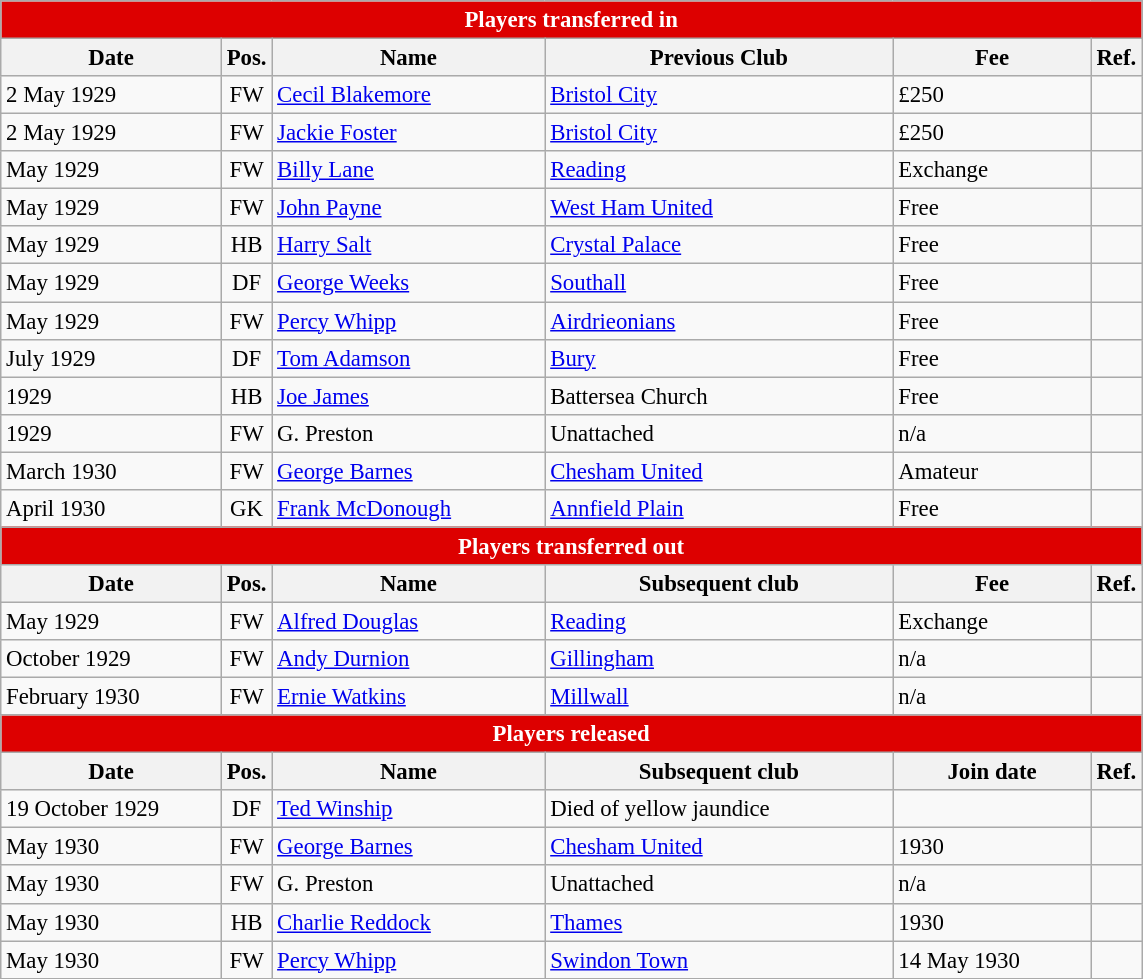<table style="font-size:95%;" class="wikitable">
<tr>
<th style="background:#d00; color:white; text-align:center;" colspan="6">Players transferred in</th>
</tr>
<tr>
<th style="width:140px;">Date</th>
<th style="width:25px;">Pos.</th>
<th style="width:175px;">Name</th>
<th style="width:225px;">Previous Club</th>
<th style="width:125px;">Fee</th>
<th style="width:25px;">Ref.</th>
</tr>
<tr>
<td>2 May 1929</td>
<td style="text-align:center;">FW</td>
<td> <a href='#'>Cecil Blakemore</a></td>
<td> <a href='#'>Bristol City</a></td>
<td>£250</td>
<td></td>
</tr>
<tr>
<td>2 May 1929</td>
<td style="text-align:center;">FW</td>
<td> <a href='#'>Jackie Foster</a></td>
<td> <a href='#'>Bristol City</a></td>
<td>£250</td>
<td></td>
</tr>
<tr>
<td>May 1929</td>
<td style="text-align:center;">FW</td>
<td> <a href='#'>Billy Lane</a></td>
<td> <a href='#'>Reading</a></td>
<td>Exchange</td>
<td></td>
</tr>
<tr>
<td>May 1929</td>
<td style="text-align:center;">FW</td>
<td> <a href='#'>John Payne</a></td>
<td> <a href='#'>West Ham United</a></td>
<td>Free</td>
<td></td>
</tr>
<tr>
<td>May 1929</td>
<td style="text-align:center;">HB</td>
<td> <a href='#'>Harry Salt</a></td>
<td> <a href='#'>Crystal Palace</a></td>
<td>Free</td>
<td></td>
</tr>
<tr>
<td>May 1929</td>
<td style="text-align:center;">DF</td>
<td> <a href='#'>George Weeks</a></td>
<td> <a href='#'>Southall</a></td>
<td>Free</td>
<td></td>
</tr>
<tr>
<td>May 1929</td>
<td style="text-align:center;">FW</td>
<td> <a href='#'>Percy Whipp</a></td>
<td> <a href='#'>Airdrieonians</a></td>
<td>Free</td>
<td></td>
</tr>
<tr>
<td>July 1929</td>
<td style="text-align:center;">DF</td>
<td> <a href='#'>Tom Adamson</a></td>
<td> <a href='#'>Bury</a></td>
<td>Free</td>
<td></td>
</tr>
<tr>
<td>1929</td>
<td style="text-align:center;">HB</td>
<td> <a href='#'>Joe James</a></td>
<td> Battersea Church</td>
<td>Free</td>
<td></td>
</tr>
<tr>
<td>1929</td>
<td style="text-align:center;">FW</td>
<td>G. Preston</td>
<td>Unattached</td>
<td>n/a</td>
<td></td>
</tr>
<tr>
<td>March 1930</td>
<td style="text-align:center;">FW</td>
<td> <a href='#'>George Barnes</a></td>
<td> <a href='#'>Chesham United</a></td>
<td>Amateur</td>
<td></td>
</tr>
<tr>
<td>April 1930</td>
<td style="text-align:center;">GK</td>
<td> <a href='#'>Frank McDonough</a></td>
<td> <a href='#'>Annfield Plain</a></td>
<td>Free</td>
<td></td>
</tr>
<tr>
<th style="background:#d00; color:white; text-align:center;" colspan="6">Players transferred out</th>
</tr>
<tr>
<th>Date</th>
<th>Pos.</th>
<th>Name</th>
<th>Subsequent club</th>
<th>Fee</th>
<th>Ref.</th>
</tr>
<tr>
<td>May 1929</td>
<td style="text-align:center;">FW</td>
<td> <a href='#'>Alfred Douglas</a></td>
<td> <a href='#'>Reading</a></td>
<td>Exchange</td>
<td></td>
</tr>
<tr>
<td>October 1929</td>
<td style="text-align:center;">FW</td>
<td> <a href='#'>Andy Durnion</a></td>
<td> <a href='#'>Gillingham</a></td>
<td>n/a</td>
<td></td>
</tr>
<tr>
<td>February 1930</td>
<td style="text-align:center;">FW</td>
<td> <a href='#'>Ernie Watkins</a></td>
<td> <a href='#'>Millwall</a></td>
<td>n/a</td>
<td></td>
</tr>
<tr>
<th style="background:#d00; color:white; text-align:center;" colspan="6">Players released</th>
</tr>
<tr>
<th>Date</th>
<th>Pos.</th>
<th>Name</th>
<th>Subsequent club</th>
<th>Join date</th>
<th>Ref.</th>
</tr>
<tr>
<td>19 October 1929</td>
<td style="text-align:center;">DF</td>
<td> <a href='#'>Ted Winship</a></td>
<td>Died of yellow jaundice</td>
<td></td>
<td></td>
</tr>
<tr>
<td>May 1930</td>
<td style="text-align:center;">FW</td>
<td> <a href='#'>George Barnes</a></td>
<td> <a href='#'>Chesham United</a></td>
<td>1930</td>
<td></td>
</tr>
<tr>
<td>May 1930</td>
<td style="text-align:center;">FW</td>
<td>G. Preston</td>
<td>Unattached</td>
<td>n/a</td>
<td></td>
</tr>
<tr>
<td>May 1930</td>
<td style="text-align:center;">HB</td>
<td> <a href='#'>Charlie Reddock</a></td>
<td> <a href='#'>Thames</a></td>
<td>1930</td>
<td></td>
</tr>
<tr>
<td>May 1930</td>
<td style="text-align:center;">FW</td>
<td> <a href='#'>Percy Whipp</a></td>
<td> <a href='#'>Swindon Town</a></td>
<td>14 May 1930</td>
<td></td>
</tr>
</table>
